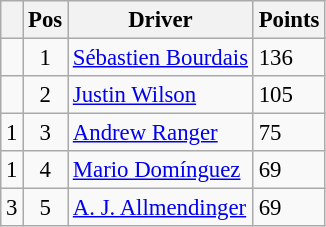<table class="wikitable" style="font-size: 95%;">
<tr>
<th></th>
<th>Pos</th>
<th>Driver</th>
<th>Points</th>
</tr>
<tr>
<td align="left"></td>
<td align="center">1</td>
<td> <a href='#'>Sébastien Bourdais</a></td>
<td align="left">136</td>
</tr>
<tr>
<td align="left"></td>
<td align="center">2</td>
<td> <a href='#'>Justin Wilson</a></td>
<td align="left">105</td>
</tr>
<tr>
<td align="left"> 1</td>
<td align="center">3</td>
<td> <a href='#'>Andrew Ranger</a></td>
<td align="left">75</td>
</tr>
<tr>
<td align="left"> 1</td>
<td align="center">4</td>
<td> <a href='#'>Mario Domínguez</a></td>
<td align="left">69</td>
</tr>
<tr>
<td align="left"> 3</td>
<td align="center">5</td>
<td> <a href='#'>A. J. Allmendinger</a></td>
<td align="left">69</td>
</tr>
</table>
